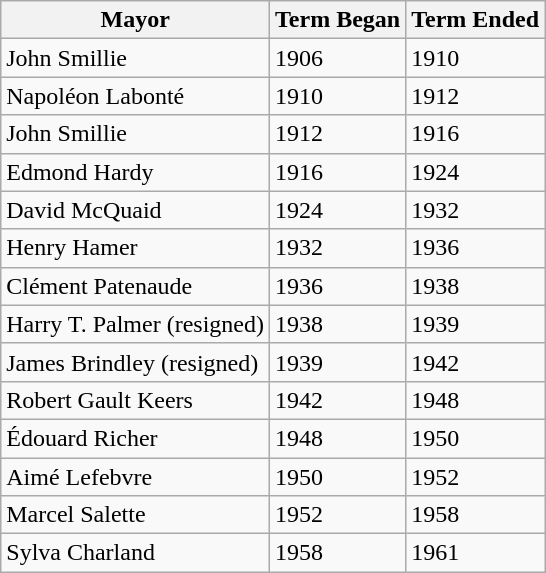<table class=wikitable>
<tr>
<th>Mayor</th>
<th>Term Began</th>
<th>Term Ended</th>
</tr>
<tr>
<td>John Smillie</td>
<td>1906</td>
<td>1910</td>
</tr>
<tr>
<td>Napoléon Labonté</td>
<td>1910</td>
<td>1912</td>
</tr>
<tr>
<td>John Smillie</td>
<td>1912</td>
<td>1916</td>
</tr>
<tr>
<td>Edmond Hardy</td>
<td>1916</td>
<td>1924</td>
</tr>
<tr>
<td>David McQuaid</td>
<td>1924</td>
<td>1932</td>
</tr>
<tr>
<td>Henry Hamer</td>
<td>1932</td>
<td>1936</td>
</tr>
<tr>
<td>Clément Patenaude</td>
<td>1936</td>
<td>1938</td>
</tr>
<tr>
<td>Harry T. Palmer (resigned)</td>
<td>1938</td>
<td>1939</td>
</tr>
<tr>
<td>James Brindley (resigned)</td>
<td>1939</td>
<td>1942</td>
</tr>
<tr>
<td>Robert Gault Keers</td>
<td>1942</td>
<td>1948</td>
</tr>
<tr>
<td>Édouard Richer</td>
<td>1948</td>
<td>1950</td>
</tr>
<tr>
<td>Aimé Lefebvre</td>
<td>1950</td>
<td>1952</td>
</tr>
<tr>
<td>Marcel Salette</td>
<td>1952</td>
<td>1958</td>
</tr>
<tr>
<td>Sylva Charland</td>
<td>1958</td>
<td>1961</td>
</tr>
</table>
